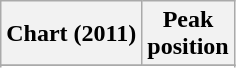<table class="wikitable sortable">
<tr>
<th>Chart (2011)</th>
<th>Peak<br>position</th>
</tr>
<tr>
</tr>
<tr>
</tr>
<tr>
</tr>
</table>
